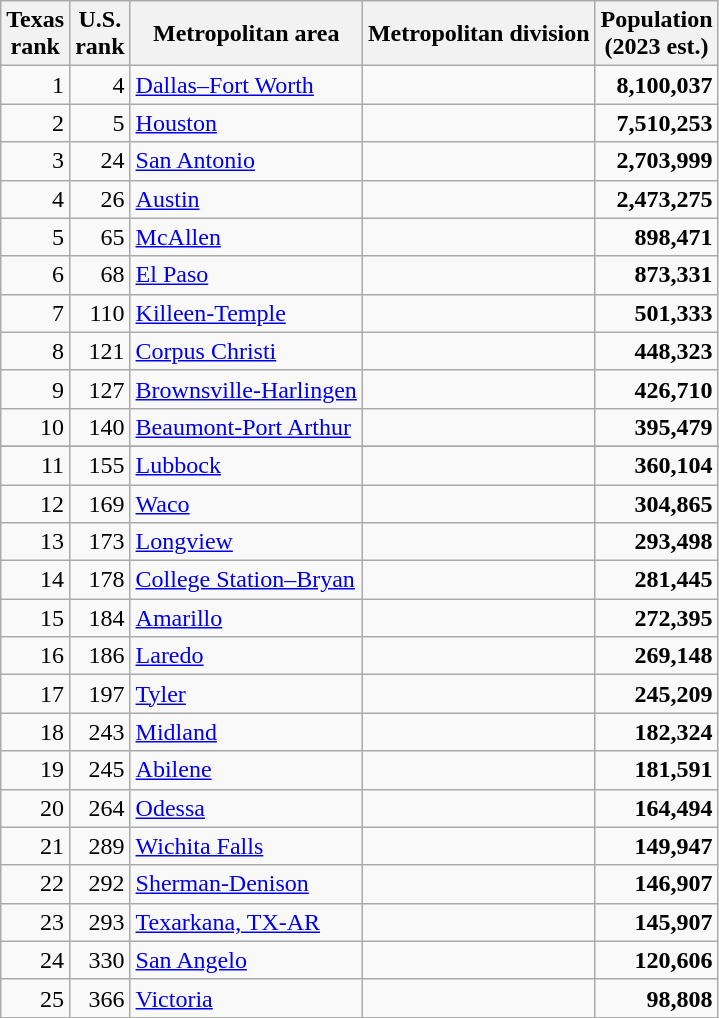<table class="wikitable">
<tr>
<th>Texas<br>rank</th>
<th>U.S.<br>rank</th>
<th>Metropolitan area</th>
<th>Metropolitan division</th>
<th>Population<br>(2023 est.)</th>
</tr>
<tr>
<td align=right>1</td>
<td align=right>4</td>
<td><a href='#'>Dallas–Fort Worth</a></td>
<td> </td>
<td align=right><strong>8,100,037</strong></td>
</tr>
<tr>
<td align=right>2</td>
<td align=right>5</td>
<td><a href='#'>Houston</a></td>
<td> </td>
<td align=right><strong>7,510,253</strong></td>
</tr>
<tr>
<td align=right>3</td>
<td align=right>24</td>
<td><a href='#'>San Antonio</a></td>
<td> </td>
<td align=right><strong>2,703,999</strong></td>
</tr>
<tr>
<td align=right>4</td>
<td align=right>26</td>
<td><a href='#'>Austin</a></td>
<td> </td>
<td align=right><strong>2,473,275</strong></td>
</tr>
<tr>
<td align=right>5</td>
<td align=right>65</td>
<td><a href='#'>McAllen</a></td>
<td> </td>
<td align=right><strong>898,471</strong></td>
</tr>
<tr>
<td align=right>6</td>
<td align=right>68</td>
<td><a href='#'>El Paso</a></td>
<td> </td>
<td align=right><strong>873,331</strong></td>
</tr>
<tr>
<td align="right">7</td>
<td align="right">110</td>
<td><a href='#'>Killeen-Temple</a></td>
<td> </td>
<td align="right"><strong>501,333</strong></td>
</tr>
<tr>
<td align="right">8</td>
<td align="right">121</td>
<td><a href='#'>Corpus Christi</a></td>
<td> </td>
<td align="right"><strong>448,323</strong></td>
</tr>
<tr>
<td align="right">9</td>
<td align="right">127</td>
<td><a href='#'>Brownsville-Harlingen</a></td>
<td> </td>
<td align="right"><strong>426,710</strong></td>
</tr>
<tr>
<td align=right>10</td>
<td align=right>140</td>
<td><a href='#'>Beaumont-Port Arthur</a></td>
<td> </td>
<td align=right><strong>395,479</strong></td>
</tr>
<tr>
</tr>
<tr>
<td align=right>11</td>
<td align=right>155</td>
<td><a href='#'>Lubbock</a></td>
<td> </td>
<td align=right><strong>360,104</strong></td>
</tr>
<tr>
<td align="right">12</td>
<td align="right">169</td>
<td><a href='#'>Waco</a></td>
<td> </td>
<td align="right"><strong>304,865</strong></td>
</tr>
<tr>
<td align="right">13</td>
<td align="right">173</td>
<td><a href='#'>Longview</a></td>
<td> </td>
<td align="right"><strong>293,498</strong></td>
</tr>
<tr>
<td align="right">14</td>
<td align="right">178</td>
<td><a href='#'>College Station–Bryan</a></td>
<td> </td>
<td align="right"><strong>281,445</strong></td>
</tr>
<tr>
<td align="right">15</td>
<td align="right">184</td>
<td><a href='#'>Amarillo</a></td>
<td> </td>
<td align="right"><strong>272,395</strong></td>
</tr>
<tr>
<td align="right">16</td>
<td align="right">186</td>
<td><a href='#'>Laredo</a></td>
<td> </td>
<td align="right"><strong>269,148</strong></td>
</tr>
<tr>
<td align="right">17</td>
<td align="right">197</td>
<td><a href='#'>Tyler</a></td>
<td> </td>
<td align="right"><strong>245,209</strong></td>
</tr>
<tr>
<td align="right">18</td>
<td align="right">243</td>
<td><a href='#'>Midland</a></td>
<td> </td>
<td align="right"><strong>182,324</strong></td>
</tr>
<tr>
<td align="right">19</td>
<td align="right">245</td>
<td><a href='#'>Abilene</a></td>
<td> </td>
<td align="right"><strong>181,591</strong></td>
</tr>
<tr>
<td align="right">20</td>
<td align="right">264</td>
<td><a href='#'>Odessa</a></td>
<td> </td>
<td align="right"><strong>164,494</strong></td>
</tr>
<tr>
<td align="right">21</td>
<td align="right">289</td>
<td><a href='#'>Wichita Falls</a></td>
<td> </td>
<td align="right"><strong>149,947</strong></td>
</tr>
<tr>
<td align="right">22</td>
<td align="right">292</td>
<td><a href='#'>Sherman-Denison</a></td>
<td> </td>
<td align="right"><strong>146,907</strong></td>
</tr>
<tr>
<td align="right">23</td>
<td align="right">293</td>
<td><a href='#'>Texarkana, TX-AR</a></td>
<td> </td>
<td align="right"><strong>145,907</strong></td>
</tr>
<tr>
<td align="right">24</td>
<td align="right">330</td>
<td><a href='#'>San Angelo</a></td>
<td> </td>
<td align="right"><strong>120,606</strong></td>
</tr>
<tr>
<td align="right">25</td>
<td align="right">366</td>
<td><a href='#'>Victoria</a></td>
<td> </td>
<td align="right"><strong>98,808</strong></td>
</tr>
</table>
